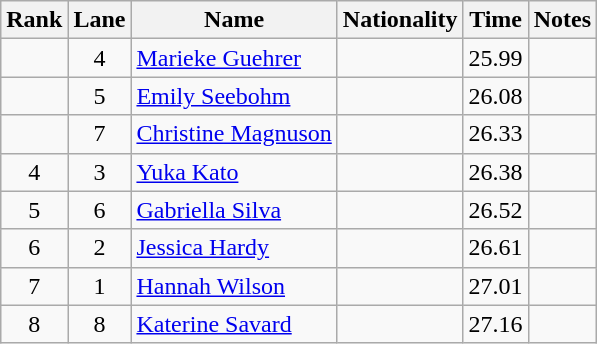<table class="wikitable sortable" style="text-align:center">
<tr>
<th>Rank</th>
<th>Lane</th>
<th>Name</th>
<th>Nationality</th>
<th>Time</th>
<th>Notes</th>
</tr>
<tr>
<td></td>
<td>4</td>
<td align=left><a href='#'>Marieke Guehrer</a></td>
<td align=left></td>
<td>25.99</td>
<td></td>
</tr>
<tr>
<td></td>
<td>5</td>
<td align=left><a href='#'>Emily Seebohm</a></td>
<td align=left></td>
<td>26.08</td>
<td></td>
</tr>
<tr>
<td></td>
<td>7</td>
<td align=left><a href='#'>Christine Magnuson</a></td>
<td align=left></td>
<td>26.33</td>
<td></td>
</tr>
<tr>
<td>4</td>
<td>3</td>
<td align=left><a href='#'>Yuka Kato</a></td>
<td align=left></td>
<td>26.38</td>
<td></td>
</tr>
<tr>
<td>5</td>
<td>6</td>
<td align=left><a href='#'>Gabriella Silva</a></td>
<td align=left></td>
<td>26.52</td>
<td></td>
</tr>
<tr>
<td>6</td>
<td>2</td>
<td align=left><a href='#'>Jessica Hardy</a></td>
<td align=left></td>
<td>26.61</td>
<td></td>
</tr>
<tr>
<td>7</td>
<td>1</td>
<td align=left><a href='#'>Hannah Wilson</a></td>
<td align=left></td>
<td>27.01</td>
<td></td>
</tr>
<tr>
<td>8</td>
<td>8</td>
<td align=left><a href='#'>Katerine Savard</a></td>
<td align=left></td>
<td>27.16</td>
<td></td>
</tr>
</table>
